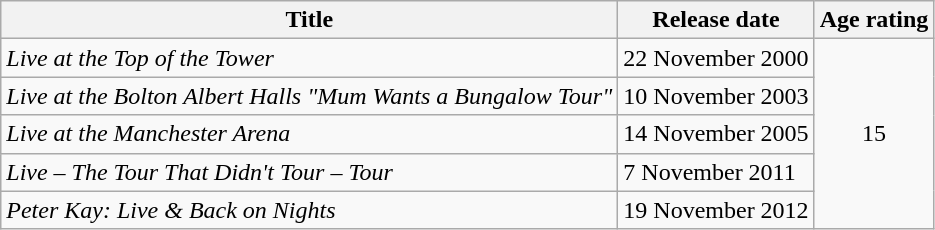<table class="wikitable">
<tr>
<th>Title</th>
<th>Release date</th>
<th>Age rating</th>
</tr>
<tr>
<td><em>Live at the Top of the Tower</em></td>
<td>22 November 2000</td>
<td rowspan="5" align="center">15</td>
</tr>
<tr>
<td><em>Live at the Bolton Albert Halls "Mum Wants a Bungalow Tour"</em></td>
<td>10 November 2003</td>
</tr>
<tr>
<td><em>Live at the Manchester Arena</em></td>
<td>14 November 2005</td>
</tr>
<tr>
<td><em>Live – The Tour That Didn't Tour – Tour</em></td>
<td>7 November 2011</td>
</tr>
<tr>
<td><em>Peter Kay: Live & Back on Nights</em></td>
<td>19 November 2012</td>
</tr>
</table>
